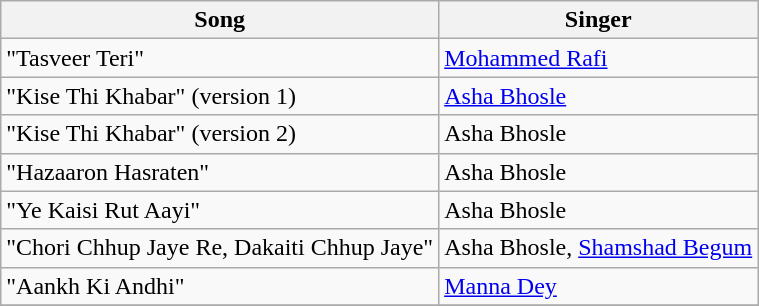<table class="wikitable">
<tr>
<th>Song</th>
<th>Singer</th>
</tr>
<tr>
<td>"Tasveer Teri"</td>
<td><a href='#'>Mohammed Rafi</a></td>
</tr>
<tr>
<td>"Kise Thi Khabar" (version 1)</td>
<td><a href='#'>Asha Bhosle</a></td>
</tr>
<tr>
<td>"Kise Thi Khabar" (version 2)</td>
<td>Asha Bhosle</td>
</tr>
<tr>
<td>"Hazaaron Hasraten"</td>
<td>Asha Bhosle</td>
</tr>
<tr>
<td>"Ye Kaisi Rut Aayi"</td>
<td>Asha Bhosle</td>
</tr>
<tr>
<td>"Chori Chhup Jaye Re, Dakaiti Chhup Jaye"</td>
<td>Asha Bhosle, <a href='#'>Shamshad Begum</a></td>
</tr>
<tr>
<td>"Aankh Ki Andhi"</td>
<td><a href='#'>Manna Dey</a></td>
</tr>
<tr>
</tr>
</table>
